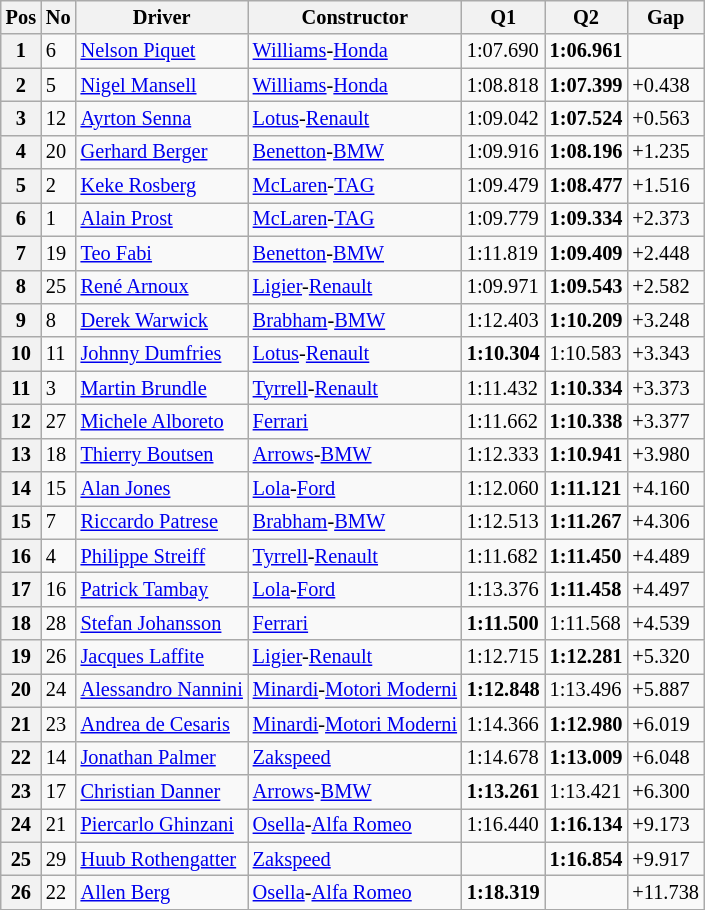<table class="wikitable sortable" style="font-size: 85%;">
<tr>
<th>Pos</th>
<th>No</th>
<th>Driver</th>
<th>Constructor</th>
<th>Q1</th>
<th>Q2</th>
<th>Gap</th>
</tr>
<tr>
<th>1</th>
<td>6</td>
<td> <a href='#'>Nelson Piquet</a></td>
<td><a href='#'>Williams</a>-<a href='#'>Honda</a></td>
<td>1:07.690</td>
<td><strong>1:06.961</strong></td>
<td></td>
</tr>
<tr>
<th>2</th>
<td>5</td>
<td> <a href='#'>Nigel Mansell</a></td>
<td><a href='#'>Williams</a>-<a href='#'>Honda</a></td>
<td>1:08.818</td>
<td><strong>1:07.399</strong></td>
<td>+0.438</td>
</tr>
<tr>
<th>3</th>
<td>12</td>
<td> <a href='#'>Ayrton Senna</a></td>
<td><a href='#'>Lotus</a>-<a href='#'>Renault</a></td>
<td>1:09.042</td>
<td><strong>1:07.524</strong></td>
<td>+0.563</td>
</tr>
<tr>
<th>4</th>
<td>20</td>
<td> <a href='#'>Gerhard Berger</a></td>
<td><a href='#'>Benetton</a>-<a href='#'>BMW</a></td>
<td>1:09.916</td>
<td><strong>1:08.196</strong></td>
<td>+1.235</td>
</tr>
<tr>
<th>5</th>
<td>2</td>
<td> <a href='#'>Keke Rosberg</a></td>
<td><a href='#'>McLaren</a>-<a href='#'>TAG</a></td>
<td>1:09.479</td>
<td><strong>1:08.477</strong></td>
<td>+1.516</td>
</tr>
<tr>
<th>6</th>
<td>1</td>
<td> <a href='#'>Alain Prost</a></td>
<td><a href='#'>McLaren</a>-<a href='#'>TAG</a></td>
<td>1:09.779</td>
<td><strong>1:09.334</strong></td>
<td>+2.373</td>
</tr>
<tr>
<th>7</th>
<td>19</td>
<td> <a href='#'>Teo Fabi</a></td>
<td><a href='#'>Benetton</a>-<a href='#'>BMW</a></td>
<td>1:11.819</td>
<td><strong>1:09.409</strong></td>
<td>+2.448</td>
</tr>
<tr>
<th>8</th>
<td>25</td>
<td> <a href='#'>René Arnoux</a></td>
<td><a href='#'>Ligier</a>-<a href='#'>Renault</a></td>
<td>1:09.971</td>
<td><strong>1:09.543</strong></td>
<td>+2.582</td>
</tr>
<tr>
<th>9</th>
<td>8</td>
<td> <a href='#'>Derek Warwick</a></td>
<td><a href='#'>Brabham</a>-<a href='#'>BMW</a></td>
<td>1:12.403</td>
<td><strong>1:10.209</strong></td>
<td>+3.248</td>
</tr>
<tr>
<th>10</th>
<td>11</td>
<td> <a href='#'>Johnny Dumfries</a></td>
<td><a href='#'>Lotus</a>-<a href='#'>Renault</a></td>
<td><strong>1:10.304</strong></td>
<td>1:10.583</td>
<td>+3.343</td>
</tr>
<tr>
<th>11</th>
<td>3</td>
<td> <a href='#'>Martin Brundle</a></td>
<td><a href='#'>Tyrrell</a>-<a href='#'>Renault</a></td>
<td>1:11.432</td>
<td><strong>1:10.334</strong></td>
<td>+3.373</td>
</tr>
<tr>
<th>12</th>
<td>27</td>
<td> <a href='#'>Michele Alboreto</a></td>
<td><a href='#'>Ferrari</a></td>
<td>1:11.662</td>
<td><strong>1:10.338</strong></td>
<td>+3.377</td>
</tr>
<tr>
<th>13</th>
<td>18</td>
<td> <a href='#'>Thierry Boutsen</a></td>
<td><a href='#'>Arrows</a>-<a href='#'>BMW</a></td>
<td>1:12.333</td>
<td><strong>1:10.941</strong></td>
<td>+3.980</td>
</tr>
<tr>
<th>14</th>
<td>15</td>
<td> <a href='#'>Alan Jones</a></td>
<td><a href='#'>Lola</a>-<a href='#'>Ford</a></td>
<td>1:12.060</td>
<td><strong>1:11.121</strong></td>
<td>+4.160</td>
</tr>
<tr>
<th>15</th>
<td>7</td>
<td> <a href='#'>Riccardo Patrese</a></td>
<td><a href='#'>Brabham</a>-<a href='#'>BMW</a></td>
<td>1:12.513</td>
<td><strong>1:11.267</strong></td>
<td>+4.306</td>
</tr>
<tr>
<th>16</th>
<td>4</td>
<td> <a href='#'>Philippe Streiff</a></td>
<td><a href='#'>Tyrrell</a>-<a href='#'>Renault</a></td>
<td>1:11.682</td>
<td><strong>1:11.450</strong></td>
<td>+4.489</td>
</tr>
<tr>
<th>17</th>
<td>16</td>
<td> <a href='#'>Patrick Tambay</a></td>
<td><a href='#'>Lola</a>-<a href='#'>Ford</a></td>
<td>1:13.376</td>
<td><strong>1:11.458</strong></td>
<td>+4.497</td>
</tr>
<tr>
<th>18</th>
<td>28</td>
<td> <a href='#'>Stefan Johansson</a></td>
<td><a href='#'>Ferrari</a></td>
<td><strong>1:11.500</strong></td>
<td>1:11.568</td>
<td>+4.539</td>
</tr>
<tr>
<th>19</th>
<td>26</td>
<td> <a href='#'>Jacques Laffite</a></td>
<td><a href='#'>Ligier</a>-<a href='#'>Renault</a></td>
<td>1:12.715</td>
<td><strong>1:12.281</strong></td>
<td>+5.320</td>
</tr>
<tr>
<th>20</th>
<td>24</td>
<td> <a href='#'>Alessandro Nannini</a></td>
<td><a href='#'>Minardi</a>-<a href='#'>Motori Moderni</a></td>
<td><strong>1:12.848</strong></td>
<td>1:13.496</td>
<td>+5.887</td>
</tr>
<tr>
<th>21</th>
<td>23</td>
<td> <a href='#'>Andrea de Cesaris</a></td>
<td><a href='#'>Minardi</a>-<a href='#'>Motori Moderni</a></td>
<td>1:14.366</td>
<td><strong>1:12.980</strong></td>
<td>+6.019</td>
</tr>
<tr>
<th>22</th>
<td>14</td>
<td> <a href='#'>Jonathan Palmer</a></td>
<td><a href='#'>Zakspeed</a></td>
<td>1:14.678</td>
<td><strong>1:13.009</strong></td>
<td>+6.048</td>
</tr>
<tr>
<th>23</th>
<td>17</td>
<td> <a href='#'>Christian Danner</a></td>
<td><a href='#'>Arrows</a>-<a href='#'>BMW</a></td>
<td><strong>1:13.261</strong></td>
<td>1:13.421</td>
<td>+6.300</td>
</tr>
<tr>
<th>24</th>
<td>21</td>
<td> <a href='#'>Piercarlo Ghinzani</a></td>
<td><a href='#'>Osella</a>-<a href='#'>Alfa Romeo</a></td>
<td>1:16.440</td>
<td><strong>1:16.134</strong></td>
<td>+9.173</td>
</tr>
<tr>
<th>25</th>
<td>29</td>
<td> <a href='#'>Huub Rothengatter</a></td>
<td><a href='#'>Zakspeed</a></td>
<td></td>
<td><strong>1:16.854</strong></td>
<td>+9.917</td>
</tr>
<tr>
<th>26</th>
<td>22</td>
<td> <a href='#'>Allen Berg</a></td>
<td><a href='#'>Osella</a>-<a href='#'>Alfa Romeo</a></td>
<td><strong>1:18.319</strong></td>
<td></td>
<td>+11.738</td>
</tr>
</table>
